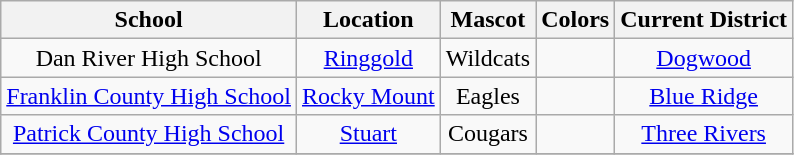<table class="wikitable" style="text-align:center;">
<tr>
<th>School</th>
<th>Location</th>
<th>Mascot</th>
<th>Colors</th>
<th>Current District</th>
</tr>
<tr>
<td>Dan River High School</td>
<td><a href='#'>Ringgold</a></td>
<td>Wildcats</td>
<td></td>
<td><a href='#'>Dogwood</a></td>
</tr>
<tr>
<td><a href='#'>Franklin County High School</a></td>
<td><a href='#'>Rocky Mount</a></td>
<td>Eagles</td>
<td></td>
<td><a href='#'>Blue Ridge</a></td>
</tr>
<tr>
<td><a href='#'>Patrick County High School</a></td>
<td><a href='#'>Stuart</a></td>
<td>Cougars</td>
<td></td>
<td><a href='#'>Three Rivers</a></td>
</tr>
<tr>
</tr>
</table>
